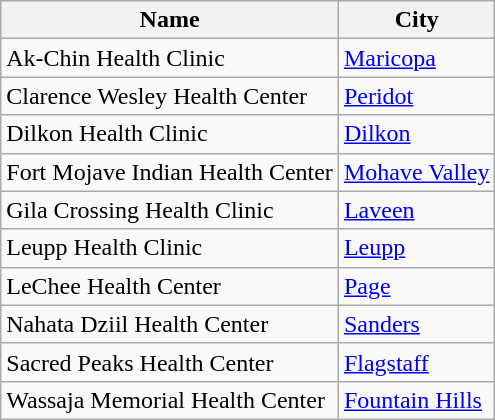<table class="wikitable sortable plainrowheaders" summary="638 designated health facilities">
<tr>
<th>Name</th>
<th>City</th>
</tr>
<tr>
<td>Ak-Chin Health Clinic</td>
<td><a href='#'>Maricopa</a></td>
</tr>
<tr>
<td>Clarence Wesley Health Center</td>
<td><a href='#'>Peridot</a></td>
</tr>
<tr>
<td>Dilkon Health Clinic</td>
<td><a href='#'>Dilkon</a></td>
</tr>
<tr>
<td>Fort Mojave Indian Health Center</td>
<td><a href='#'>Mohave Valley</a></td>
</tr>
<tr>
<td>Gila Crossing Health Clinic</td>
<td><a href='#'>Laveen</a></td>
</tr>
<tr>
<td>Leupp Health Clinic</td>
<td><a href='#'>Leupp</a></td>
</tr>
<tr>
<td>LeChee Health Center</td>
<td><a href='#'>Page</a></td>
</tr>
<tr>
<td>Nahata Dziil Health Center</td>
<td><a href='#'>Sanders</a></td>
</tr>
<tr>
<td>Sacred Peaks Health Center</td>
<td><a href='#'>Flagstaff</a></td>
</tr>
<tr>
<td>Wassaja Memorial Health Center</td>
<td><a href='#'>Fountain Hills</a></td>
</tr>
</table>
